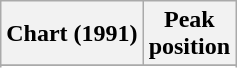<table class="wikitable sortable plainrowheaders">
<tr>
<th>Chart (1991)</th>
<th>Peak<br>position</th>
</tr>
<tr>
</tr>
<tr>
</tr>
</table>
